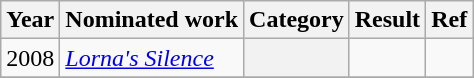<table class="wikitable sortable">
<tr>
<th>Year</th>
<th>Nominated work</th>
<th>Category</th>
<th>Result</th>
<th>Ref</th>
</tr>
<tr>
<td>2008</td>
<td><em><a href='#'>Lorna's Silence</a></em></td>
<th></th>
<td></td>
<td></td>
</tr>
<tr>
</tr>
</table>
